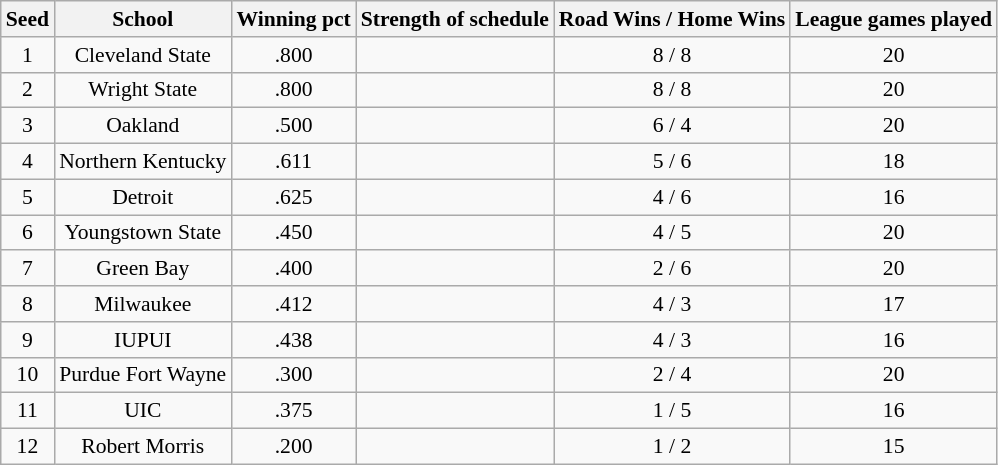<table class="wikitable" style="white-space:nowrap; font-size:90%;text-align:center">
<tr>
<th>Seed</th>
<th>School</th>
<th>Winning pct</th>
<th>Strength of schedule</th>
<th>Road Wins / Home Wins</th>
<th>League games played</th>
</tr>
<tr>
<td>1</td>
<td align=center>Cleveland State</td>
<td>.800</td>
<td></td>
<td>8 / 8</td>
<td>20</td>
</tr>
<tr>
<td>2</td>
<td align=center>Wright State</td>
<td>.800</td>
<td></td>
<td>8 / 8</td>
<td>20</td>
</tr>
<tr>
<td>3</td>
<td align=center>Oakland</td>
<td>.500</td>
<td></td>
<td>6 / 4</td>
<td>20</td>
</tr>
<tr>
<td>4</td>
<td align=center>Northern Kentucky</td>
<td>.611</td>
<td></td>
<td>5 / 6</td>
<td>18</td>
</tr>
<tr>
<td>5</td>
<td align=center>Detroit</td>
<td>.625</td>
<td></td>
<td>4 / 6</td>
<td>16</td>
</tr>
<tr>
<td>6</td>
<td align=center>Youngstown State</td>
<td>.450</td>
<td></td>
<td>4 / 5</td>
<td>20</td>
</tr>
<tr>
<td>7</td>
<td align=center>Green Bay</td>
<td>.400</td>
<td></td>
<td>2 / 6</td>
<td>20</td>
</tr>
<tr>
<td>8</td>
<td align=center>Milwaukee</td>
<td>.412</td>
<td></td>
<td>4 / 3</td>
<td>17</td>
</tr>
<tr>
<td>9</td>
<td align=center>IUPUI</td>
<td>.438</td>
<td></td>
<td>4 / 3</td>
<td>16</td>
</tr>
<tr>
<td>10</td>
<td align=center>Purdue Fort Wayne</td>
<td>.300</td>
<td></td>
<td>2 / 4</td>
<td>20</td>
</tr>
<tr>
<td>11</td>
<td align=center>UIC</td>
<td>.375</td>
<td></td>
<td>1 / 5</td>
<td>16</td>
</tr>
<tr>
<td>12</td>
<td align=center>Robert Morris</td>
<td>.200</td>
<td></td>
<td>1 / 2</td>
<td>15</td>
</tr>
</table>
